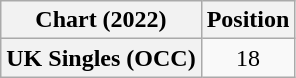<table class="wikitable sortable plainrowheaders" style="text-align:center">
<tr>
<th scope="col">Chart (2022)</th>
<th scope="col">Position</th>
</tr>
<tr>
<th scope="row">UK Singles (OCC)</th>
<td>18</td>
</tr>
</table>
